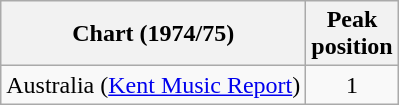<table class="wikitable">
<tr>
<th>Chart (1974/75)</th>
<th>Peak<br>position</th>
</tr>
<tr>
<td>Australia (<a href='#'>Kent Music Report</a>)</td>
<td align="center">1</td>
</tr>
</table>
